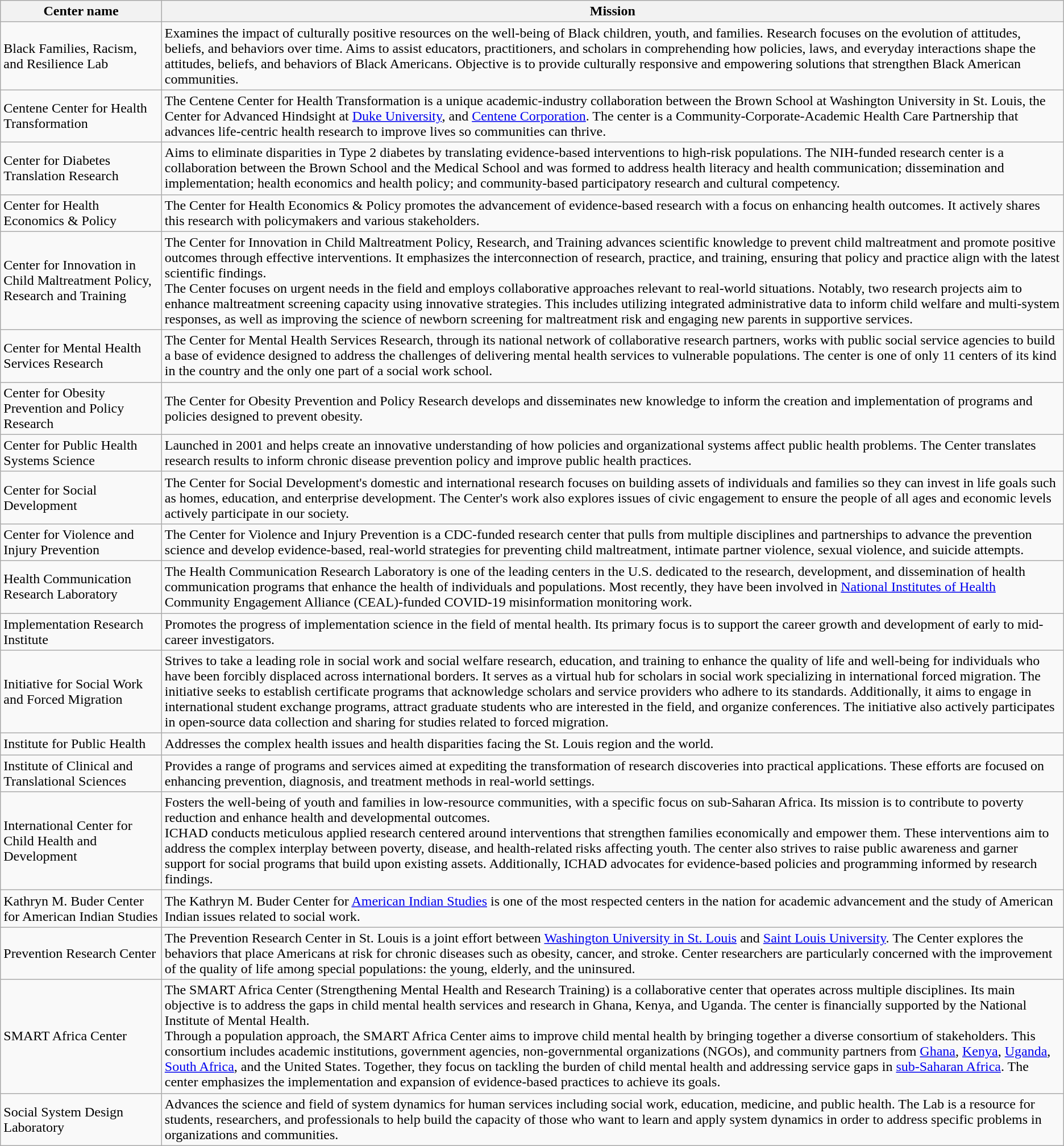<table class="wikitable">
<tr>
<th>Center name</th>
<th>Mission</th>
</tr>
<tr>
<td>Black Families, Racism, and Resilience Lab</td>
<td>Examines the impact of culturally positive resources on the well-being of Black children, youth, and families. Research focuses on the evolution of attitudes, beliefs, and behaviors over time. Aims to assist educators, practitioners, and scholars in comprehending how policies, laws, and everyday interactions shape the attitudes, beliefs, and behaviors of Black Americans. Objective is to provide culturally responsive and empowering solutions that strengthen Black American communities.</td>
</tr>
<tr>
<td>Centene Center for Health Transformation</td>
<td>The Centene Center for Health Transformation is a unique academic-industry collaboration between the Brown School at Washington University in St. Louis, the Center for Advanced Hindsight at <a href='#'>Duke University</a>, and <a href='#'>Centene Corporation</a>. The center is a Community-Corporate-Academic Health Care Partnership that advances life-centric health research to improve lives so communities can thrive.</td>
</tr>
<tr>
<td>Center for Diabetes Translation Research</td>
<td>Aims to eliminate disparities in Type 2 diabetes by translating evidence-based interventions to high-risk populations. The NIH-funded research center is a collaboration between the Brown School and the Medical School and was formed to address health literacy and health communication; dissemination and implementation; health economics and health policy; and community-based participatory research and cultural competency.</td>
</tr>
<tr>
<td>Center for Health Economics & Policy</td>
<td>The Center for Health Economics & Policy promotes the advancement of evidence-based research with a focus on enhancing health outcomes. It actively shares this research with policymakers and various stakeholders.</td>
</tr>
<tr>
<td>Center for Innovation in Child Maltreatment Policy, Research and Training</td>
<td>The Center for Innovation in Child Maltreatment Policy, Research, and Training advances scientific knowledge to prevent child maltreatment and promote positive outcomes through effective interventions. It emphasizes the interconnection of research, practice, and training, ensuring that policy and practice align with the latest scientific findings.<br>The Center focuses on urgent needs in the field and employs collaborative approaches relevant to real-world situations. Notably, two research projects aim to enhance maltreatment screening capacity using innovative strategies. This includes utilizing integrated administrative data to inform child welfare and multi-system responses, as well as improving the science of newborn screening for maltreatment risk and engaging new parents in supportive services.</td>
</tr>
<tr>
<td>Center for Mental Health Services Research</td>
<td>The Center for Mental Health Services Research, through its national network of collaborative research partners, works with public social service agencies to build a base of evidence designed to address the challenges of delivering mental health services to vulnerable populations. The center is one of only 11 centers of its kind in the country and the only one part of a social work school.</td>
</tr>
<tr>
<td>Center for Obesity Prevention and Policy Research</td>
<td>The Center for Obesity Prevention and Policy Research develops and disseminates new knowledge to inform the creation and implementation of programs and policies designed to prevent obesity.</td>
</tr>
<tr>
<td>Center for Public Health Systems Science</td>
<td>Launched in 2001 and helps create an innovative understanding of how policies and organizational systems affect public health problems. The Center translates research results to inform chronic disease prevention policy and improve public health practices.</td>
</tr>
<tr>
<td>Center for Social Development</td>
<td>The Center for Social Development's domestic and international research focuses on building assets of individuals and families so they can invest in life goals such as homes, education, and enterprise development. The Center's work also explores issues of civic engagement to ensure the people of all ages and economic levels actively participate in our society.</td>
</tr>
<tr>
<td>Center for Violence and Injury Prevention</td>
<td>The Center for Violence and Injury Prevention is a CDC-funded research center that pulls from multiple disciplines and partnerships to advance the prevention science and develop evidence-based, real-world strategies for preventing child maltreatment, intimate partner violence, sexual violence, and suicide attempts.</td>
</tr>
<tr>
<td>Health Communication Research Laboratory</td>
<td>The Health Communication Research Laboratory is one of the leading centers in the U.S. dedicated to the research, development, and dissemination of health communication programs that enhance the health of individuals and populations. Most recently, they have been involved in <a href='#'>National Institutes of Health</a> Community Engagement Alliance (CEAL)-funded COVID-19 misinformation monitoring work.</td>
</tr>
<tr>
<td>Implementation Research Institute</td>
<td>Promotes the progress of implementation science in the field of mental health. Its primary focus is to support the career growth and development of early to mid-career investigators.</td>
</tr>
<tr>
<td>Initiative for Social Work and Forced Migration</td>
<td>Strives to take a leading role in social work and social welfare research, education, and training to enhance the quality of life and well-being for individuals who have been forcibly displaced across international borders. It serves as a virtual hub for scholars in social work specializing in international forced migration. The initiative seeks to establish certificate programs that acknowledge scholars and service providers who adhere to its standards. Additionally, it aims to engage in international student exchange programs, attract graduate students who are interested in the field, and organize conferences. The initiative also actively participates in open-source data collection and sharing for studies related to forced migration.</td>
</tr>
<tr>
<td>Institute for Public Health</td>
<td>Addresses the complex health issues and health disparities facing the St. Louis region and the world.</td>
</tr>
<tr>
<td>Institute of Clinical and Translational Sciences</td>
<td>Provides a range of programs and services aimed at expediting the transformation of research discoveries into practical applications. These efforts are focused on enhancing prevention, diagnosis, and treatment methods in real-world settings.</td>
</tr>
<tr>
<td>International Center for Child Health and Development</td>
<td>Fosters the well-being of youth and families in low-resource communities, with a specific focus on sub-Saharan Africa. Its mission is to contribute to poverty reduction and enhance health and developmental outcomes.<br>ICHAD conducts meticulous applied research centered around interventions that strengthen families economically and empower them. These interventions aim to address the complex interplay between poverty, disease, and health-related risks affecting youth. The center also strives to raise public awareness and garner support for social programs that build upon existing assets. Additionally, ICHAD advocates for evidence-based policies and programming informed by research findings.</td>
</tr>
<tr>
<td>Kathryn M. Buder Center for American Indian Studies</td>
<td>The Kathryn M. Buder Center for <a href='#'>American Indian Studies</a> is one of the most respected centers in the nation for academic advancement and the study of American Indian issues related to social work.</td>
</tr>
<tr>
<td>Prevention Research Center</td>
<td>The Prevention Research Center in St. Louis is a joint effort between <a href='#'>Washington University in St. Louis</a> and <a href='#'>Saint Louis University</a>.  The Center explores the behaviors that place Americans at risk for chronic diseases such as obesity, cancer, and stroke.  Center researchers are particularly concerned with the improvement of the quality of life among special populations: the young, elderly, and the uninsured.</td>
</tr>
<tr>
<td>SMART Africa Center</td>
<td>The SMART Africa Center (Strengthening Mental Health and Research Training) is a collaborative center that operates across multiple disciplines. Its main objective is to address the gaps in child mental health services and research in Ghana, Kenya, and Uganda. The center is financially supported by the National Institute of Mental Health.<br>Through a population approach, the SMART Africa Center aims to improve child mental health by bringing together a diverse consortium of stakeholders. This consortium includes academic institutions, government agencies, non-governmental organizations (NGOs), and community partners from <a href='#'>Ghana</a>, <a href='#'>Kenya</a>, <a href='#'>Uganda</a>, <a href='#'>South Africa</a>, and the United States. Together, they focus on tackling the burden of child mental health and addressing service gaps in <a href='#'>sub-Saharan Africa</a>. The center emphasizes the implementation and expansion of evidence-based practices to achieve its goals.</td>
</tr>
<tr>
<td>Social System Design Laboratory</td>
<td>Advances the science and field of system dynamics for human services including social work, education, medicine, and public health. The Lab is a resource for students, researchers, and professionals to help build the capacity of those who want to learn and apply system dynamics in order to address specific problems in organizations and communities.</td>
</tr>
</table>
